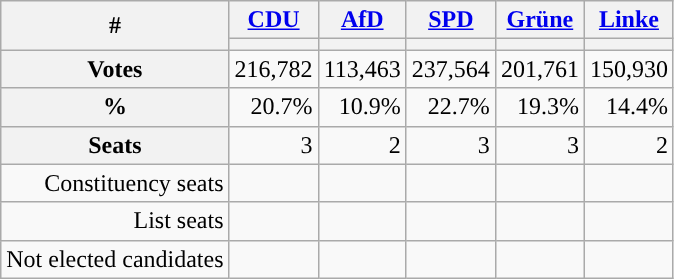<table class="wikitable" style="text-align:right;vertical-align:top">
<tr>
<th rowspan="2">#</th>
<th class="wikitable sortable"><a href='#'>CDU</a></th>
<th class="wikitable sortable"><a href='#'>AfD</a></th>
<th class="wikitable sortable"><a href='#'>SPD</a></th>
<th class="wikitable sortable"><a href='#'>Grüne</a></th>
<th class="wikitable sortable"><a href='#'>Linke</a></th>
</tr>
<tr>
<th class="wikitable sortable" style="background:"></th>
<th class="wikitable sortable" style="background:"></th>
<th class="wikitable sortable" style="background:"></th>
<th class="wikitable sortable" style="background:"></th>
<th class="wikitable sortable" style="background:"></th>
</tr>
<tr>
<th>Votes</th>
<td>216,782</td>
<td>113,463</td>
<td>237,564</td>
<td>201,761</td>
<td>150,930</td>
</tr>
<tr>
<th>%</th>
<td>20.7%</td>
<td>10.9%</td>
<td>22.7%</td>
<td>19.3%</td>
<td>14.4%</td>
</tr>
<tr>
<th>Seats</th>
<td>3</td>
<td>2</td>
<td>3</td>
<td>3</td>
<td>2</td>
</tr>
<tr style="vertical-align:top">
<td>Constituency seats</td>
<td></td>
<td></td>
<td></td>
<td></td>
<td></td>
</tr>
<tr style="vertical-align:top">
<td>List seats</td>
<td></td>
<td></td>
<td></td>
<td></td>
<td></td>
</tr>
<tr style="vertical-align:top">
<td>Not elected candidates</td>
<td><div><br>
</div></td>
<td><div><br>
</div></td>
<td><div><br>


</div></td>
<td><div><br>
</div></td>
<td><div><br>
</div></td>
</tr>
</table>
